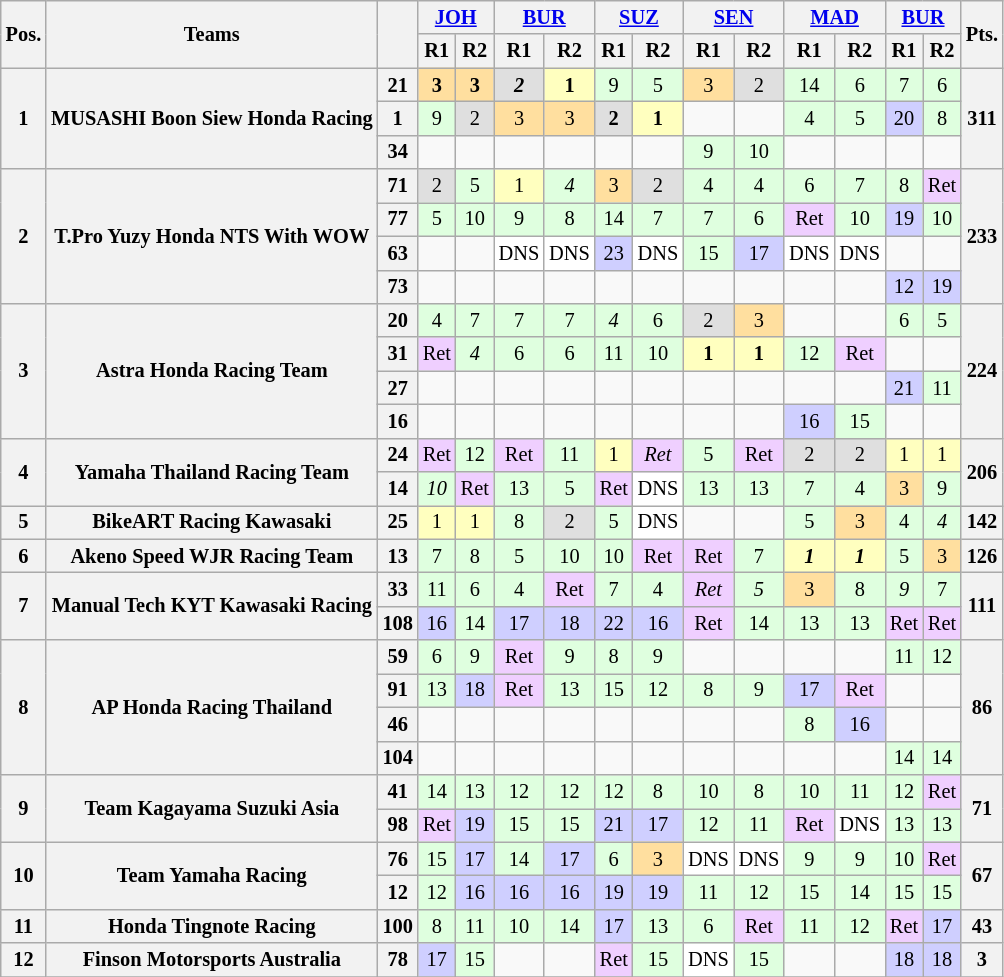<table class="wikitable" style="font-size:85%; text-align:center;">
<tr>
<th rowspan="2">Pos.</th>
<th rowspan="2">Teams</th>
<th rowspan="2"></th>
<th colspan="2"><a href='#'>JOH</a><br></th>
<th colspan="2"><a href='#'>BUR</a><br></th>
<th colspan="2"><a href='#'>SUZ</a><br></th>
<th colspan="2"><a href='#'>SEN</a><br></th>
<th colspan="2"><a href='#'>MAD</a><br></th>
<th colspan="2"><a href='#'>BUR</a><br></th>
<th rowspan="2">Pts.</th>
</tr>
<tr>
<th>R1</th>
<th>R2</th>
<th>R1</th>
<th>R2</th>
<th>R1</th>
<th>R2</th>
<th>R1</th>
<th>R2</th>
<th>R1</th>
<th>R2</th>
<th>R1</th>
<th>R2</th>
</tr>
<tr>
<th rowspan="3">1</th>
<th rowspan="3" align=left>MUSASHI Boon Siew Honda Racing</th>
<th>21</th>
<td style="background:#ffdf9f;"><strong>3</strong></td>
<td style="background:#ffdf9f;"><strong>3</strong></td>
<td style="background:#dfdfdf;"><strong><em>2</em></strong></td>
<td style="background:#ffffbf;"><strong>1</strong></td>
<td style="background:#dfffdf;">9</td>
<td style="background:#dfffdf;">5</td>
<td style="background:#ffdf9f;">3</td>
<td style="background:#dfdfdf;">2</td>
<td style="background:#dfffdf;">14</td>
<td style="background:#dfffdf;">6</td>
<td style="background:#dfffdf;">7</td>
<td style="background:#dfffdf;">6</td>
<th rowspan="3">311</th>
</tr>
<tr>
<th>1</th>
<td style="background:#dfffdf;">9</td>
<td style="background:#dfdfdf;">2</td>
<td style="background:#ffdf9f;">3</td>
<td style="background:#ffdf9f;">3</td>
<td style="background:#dfdfdf;"><strong>2</strong></td>
<td style="background:#ffffbf;"><strong>1</strong></td>
<td></td>
<td></td>
<td style="background:#dfffdf;">4</td>
<td style="background:#dfffdf;">5</td>
<td style="background:#cfcfff;">20</td>
<td style="background:#dfffdf;">8</td>
</tr>
<tr>
<th>34</th>
<td></td>
<td></td>
<td></td>
<td></td>
<td></td>
<td></td>
<td style="background:#dfffdf;">9</td>
<td style="background:#dfffdf;">10</td>
<td></td>
<td></td>
<td></td>
<td></td>
</tr>
<tr>
<th rowspan="4">2</th>
<th rowspan="4" align=left>T.Pro Yuzy Honda NTS With WOW</th>
<th>71</th>
<td style="background:#dfdfdf;">2</td>
<td style="background:#dfffdf;">5</td>
<td style="background:#ffffbf;">1</td>
<td style="background:#dfffdf;"><em>4</em></td>
<td style="background:#ffdf9f;">3</td>
<td style="background:#dfdfdf;">2</td>
<td style="background:#dfffdf;">4</td>
<td style="background:#dfffdf;">4</td>
<td style="background:#dfffdf;">6</td>
<td style="background:#dfffdf;">7</td>
<td style="background:#dfffdf;">8</td>
<td style="background:#efcfff;">Ret</td>
<th rowspan="4">233</th>
</tr>
<tr>
<th>77</th>
<td style="background:#dfffdf;">5</td>
<td style="background:#dfffdf;">10</td>
<td style="background:#dfffdf;">9</td>
<td style="background:#dfffdf;">8</td>
<td style="background:#dfffdf;">14</td>
<td style="background:#dfffdf;">7</td>
<td style="background:#dfffdf;">7</td>
<td style="background:#dfffdf;">6</td>
<td style="background:#efcfff;">Ret</td>
<td style="background:#dfffdf;">10</td>
<td style="background:#cfcfff;">19</td>
<td style="background:#dfffdf;">10</td>
</tr>
<tr>
<th>63</th>
<td></td>
<td></td>
<td style="background:#ffffff;">DNS</td>
<td style="background:#ffffff;">DNS</td>
<td style="background:#cfcfff;">23</td>
<td style="background:#ffffff;">DNS</td>
<td style="background:#dfffdf;">15</td>
<td style="background:#cfcfff;">17</td>
<td style="background:#ffffff;">DNS</td>
<td style="background:#ffffff;">DNS</td>
<td></td>
<td></td>
</tr>
<tr>
<th>73</th>
<td></td>
<td></td>
<td></td>
<td></td>
<td></td>
<td></td>
<td></td>
<td></td>
<td></td>
<td></td>
<td style="background:#cfcfff;">12</td>
<td style="background:#cfcfff;">19</td>
</tr>
<tr>
<th rowspan="4">3</th>
<th rowspan="4" align=left>Astra Honda Racing Team</th>
<th>20</th>
<td style="background:#dfffdf;">4</td>
<td style="background:#dfffdf;">7</td>
<td style="background:#dfffdf;">7</td>
<td style="background:#dfffdf;">7</td>
<td style="background:#dfffdf;"><em>4</em></td>
<td style="background:#dfffdf;">6</td>
<td style="background:#dfdfdf;">2</td>
<td style="background:#ffdf9f;">3</td>
<td></td>
<td></td>
<td style="background:#dfffdf;">6</td>
<td style="background:#dfffdf;">5</td>
<th rowspan="4">224</th>
</tr>
<tr>
<th>31</th>
<td style="background:#efcfff;">Ret</td>
<td style="background:#dfffdf;"><em>4</em></td>
<td style="background:#dfffdf;">6</td>
<td style="background:#dfffdf;">6</td>
<td style="background:#dfffdf;">11</td>
<td style="background:#dfffdf;">10</td>
<td style="background:#ffffbf;"><strong>1</strong></td>
<td style="background:#ffffbf;"><strong>1</strong></td>
<td style="background:#dfffdf;">12</td>
<td style="background:#efcfff;">Ret</td>
<td></td>
<td></td>
</tr>
<tr>
<th>27</th>
<td></td>
<td></td>
<td></td>
<td></td>
<td></td>
<td></td>
<td></td>
<td></td>
<td></td>
<td></td>
<td style="background:#cfcfff;">21</td>
<td style="background:#dfffdf;">11</td>
</tr>
<tr>
<th>16</th>
<td></td>
<td></td>
<td></td>
<td></td>
<td></td>
<td></td>
<td></td>
<td></td>
<td style="background:#cfcfff;">16</td>
<td style="background:#dfffdf;">15</td>
<td></td>
<td></td>
</tr>
<tr>
<th rowspan="2">4</th>
<th rowspan="2" align=left>Yamaha Thailand Racing Team</th>
<th>24</th>
<td style="background:#efcfff;">Ret</td>
<td style="background:#dfffdf;">12</td>
<td style="background:#efcfff;">Ret</td>
<td style="background:#dfffdf;">11</td>
<td style="background:#ffffbf;">1</td>
<td style="background:#efcfff;"><em>Ret</em></td>
<td style="background:#dfffdf;">5</td>
<td style="background:#efcfff;">Ret</td>
<td style="background:#dfdfdf;">2</td>
<td style="background:#dfdfdf;">2</td>
<td style="background:#ffffbf;">1</td>
<td style="background:#ffffbf;">1</td>
<th rowspan="2">206</th>
</tr>
<tr>
<th>14</th>
<td style="background:#dfffdf;"><em>10</em></td>
<td style="background:#efcfff;">Ret</td>
<td style="background:#dfffdf;">13</td>
<td style="background:#dfffdf;">5</td>
<td style="background:#efcfff;">Ret</td>
<td style="background:#ffffff;">DNS</td>
<td style="background:#dfffdf;">13</td>
<td style="background:#dfffdf;">13</td>
<td style="background:#dfffdf;">7</td>
<td style="background:#dfffdf;">4</td>
<td style="background:#ffdf9f;">3</td>
<td style="background:#dfffdf;">9</td>
</tr>
<tr>
<th rowspan="1">5</th>
<th rowspan="1" align=left>BikeART Racing Kawasaki</th>
<th>25</th>
<td style="background:#ffffbf;">1</td>
<td style="background:#ffffbf;">1</td>
<td style="background:#dfffdf;">8</td>
<td style="background:#dfdfdf;">2</td>
<td style="background:#dfffdf;">5</td>
<td style="background:#ffffff;">DNS</td>
<td></td>
<td></td>
<td style="background:#dfffdf;">5</td>
<td style="background:#ffdf9f;">3</td>
<td style="background:#dfffdf;">4</td>
<td style="background:#dfffdf;"><em>4</em></td>
<th>142</th>
</tr>
<tr>
<th rowspan="1">6</th>
<th rowspan="1" align=left>Akeno Speed WJR Racing Team</th>
<th>13</th>
<td style="background:#dfffdf;">7</td>
<td style="background:#dfffdf;">8</td>
<td style="background:#dfffdf;">5</td>
<td style="background:#dfffdf;">10</td>
<td style="background:#dfffdf;">10</td>
<td style="background:#efcfff;">Ret</td>
<td style="background:#efcfff;">Ret</td>
<td style="background:#dfffdf;">7</td>
<td style="background:#ffffbf;"><strong><em>1</em></strong></td>
<td style="background:#ffffbf;"><strong><em>1</em></strong></td>
<td style="background:#dfffdf;">5</td>
<td style="background:#ffdf9f;">3</td>
<th>126</th>
</tr>
<tr>
<th rowspan="2">7</th>
<th rowspan="2" align=left>Manual Tech KYT Kawasaki Racing</th>
<th>33</th>
<td style="background:#dfffdf;">11</td>
<td style="background:#dfffdf;">6</td>
<td style="background:#dfffdf;">4</td>
<td style="background:#efcfff;">Ret</td>
<td style="background:#dfffdf;">7</td>
<td style="background:#dfffdf;">4</td>
<td style="background:#efcfff;"><em>Ret</em></td>
<td style="background:#dfffdf;"><em>5</em></td>
<td style="background:#ffdf9f;">3</td>
<td style="background:#dfffdf;">8</td>
<td style="background:#dfffdf;"><em>9</em></td>
<td style="background:#dfffdf;">7</td>
<th rowspan="2">111</th>
</tr>
<tr>
<th>108</th>
<td style="background:#cfcfff;">16</td>
<td style="background:#dfffdf;">14</td>
<td style="background:#cfcfff;">17</td>
<td style="background:#cfcfff;">18</td>
<td style="background:#cfcfff;">22</td>
<td style="background:#cfcfff;">16</td>
<td style="background:#efcfff;">Ret</td>
<td style="background:#dfffdf;">14</td>
<td style="background:#dfffdf;">13</td>
<td style="background:#dfffdf;">13</td>
<td style="background:#efcfff;">Ret</td>
<td style="background:#efcfff;">Ret</td>
</tr>
<tr>
<th rowspan="4">8</th>
<th rowspan="4" align=left>AP Honda Racing Thailand</th>
<th>59</th>
<td style="background:#dfffdf;">6</td>
<td style="background:#dfffdf;">9</td>
<td style="background:#efcfff;">Ret</td>
<td style="background:#dfffdf;">9</td>
<td style="background:#dfffdf;">8</td>
<td style="background:#dfffdf;">9</td>
<td></td>
<td></td>
<td></td>
<td></td>
<td style="background:#dfffdf;">11</td>
<td style="background:#dfffdf;">12</td>
<th rowspan="4">86</th>
</tr>
<tr>
<th>91</th>
<td style="background:#dfffdf;">13</td>
<td style="background:#cfcfff;">18</td>
<td style="background:#efcfff;">Ret</td>
<td style="background:#dfffdf;">13</td>
<td style="background:#dfffdf;">15</td>
<td style="background:#dfffdf;">12</td>
<td style="background:#dfffdf;">8</td>
<td style="background:#dfffdf;">9</td>
<td style="background:#cfcfff;">17</td>
<td style="background:#efcfff;">Ret</td>
<td></td>
<td></td>
</tr>
<tr>
<th>46</th>
<td></td>
<td></td>
<td></td>
<td></td>
<td></td>
<td></td>
<td></td>
<td></td>
<td style="background:#dfffdf;">8</td>
<td style="background:#cfcfff;">16</td>
<td></td>
<td></td>
</tr>
<tr>
<th>104</th>
<td></td>
<td></td>
<td></td>
<td></td>
<td></td>
<td></td>
<td></td>
<td></td>
<td></td>
<td></td>
<td style="background:#dfffdf;">14</td>
<td style="background:#dfffdf;">14</td>
</tr>
<tr>
<th rowspan="2">9</th>
<th rowspan="2" align=left>Team Kagayama Suzuki Asia</th>
<th>41</th>
<td style="background:#dfffdf;">14</td>
<td style="background:#dfffdf;">13</td>
<td style="background:#dfffdf;">12</td>
<td style="background:#dfffdf;">12</td>
<td style="background:#dfffdf;">12</td>
<td style="background:#dfffdf;">8</td>
<td style="background:#dfffdf;">10</td>
<td style="background:#dfffdf;">8</td>
<td style="background:#dfffdf;">10</td>
<td style="background:#dfffdf;">11</td>
<td style="background:#dfffdf;">12</td>
<td style="background:#efcfff;">Ret</td>
<th rowspan="2">71</th>
</tr>
<tr>
<th>98</th>
<td style="background:#efcfff;">Ret</td>
<td style="background:#cfcfff;">19</td>
<td style="background:#dfffdf;">15</td>
<td style="background:#dfffdf;">15</td>
<td style="background:#cfcfff;">21</td>
<td style="background:#cfcfff;">17</td>
<td style="background:#dfffdf;">12</td>
<td style="background:#dfffdf;">11</td>
<td style="background:#efcfff;">Ret</td>
<td style="background:#ffffff;">DNS</td>
<td style="background:#dfffdf;">13</td>
<td style="background:#dfffdf;">13</td>
</tr>
<tr>
<th rowspan="2">10</th>
<th rowspan="2" align=left>Team Yamaha Racing</th>
<th>76</th>
<td style="background:#dfffdf;">15</td>
<td style="background:#cfcfff;">17</td>
<td style="background:#dfffdf;">14</td>
<td style="background:#cfcfff;">17</td>
<td style="background:#dfffdf;">6</td>
<td style="background:#ffdf9f;">3</td>
<td style="background:#ffffff;">DNS</td>
<td style="background:#ffffff;">DNS</td>
<td style="background:#dfffdf;">9</td>
<td style="background:#dfffdf;">9</td>
<td style="background:#dfffdf;">10</td>
<td style="background:#efcfff;">Ret</td>
<th rowspan="2">67</th>
</tr>
<tr>
<th>12</th>
<td style="background:#dfffdf;">12</td>
<td style="background:#cfcfff;">16</td>
<td style="background:#cfcfff;">16</td>
<td style="background:#cfcfff;">16</td>
<td style="background:#cfcfff;">19</td>
<td style="background:#cfcfff;">19</td>
<td style="background:#dfffdf;">11</td>
<td style="background:#dfffdf;">12</td>
<td style="background:#dfffdf;">15</td>
<td style="background:#dfffdf;">14</td>
<td style="background:#dfffdf;">15</td>
<td style="background:#dfffdf;">15</td>
</tr>
<tr>
<th rowspan="1">11</th>
<th rowspan="1" align=left>Honda Tingnote Racing</th>
<th>100</th>
<td style="background:#dfffdf;">8</td>
<td style="background:#dfffdf;">11</td>
<td style="background:#dfffdf;">10</td>
<td style="background:#dfffdf;">14</td>
<td style="background:#cfcfff;">17</td>
<td style="background:#dfffdf;">13</td>
<td style="background:#dfffdf;">6</td>
<td style="background:#efcfff;">Ret</td>
<td style="background:#dfffdf;">11</td>
<td style="background:#dfffdf;">12</td>
<td style="background:#efcfff;">Ret</td>
<td style="background:#cfcfff;">17</td>
<th>43</th>
</tr>
<tr>
<th rowspan="1">12</th>
<th rowspan="1" align=left>Finson Motorsports Australia</th>
<th>78</th>
<td style="background:#cfcfff;">17</td>
<td style="background:#dfffdf;">15</td>
<td></td>
<td></td>
<td style="background:#efcfff;">Ret</td>
<td style="background:#dfffdf;">15</td>
<td style="background:#ffffff;">DNS</td>
<td style="background:#dfffdf;">15</td>
<td></td>
<td></td>
<td style="background:#cfcfff;">18</td>
<td style="background:#cfcfff;">18</td>
<th>3</th>
</tr>
<tr>
</tr>
</table>
